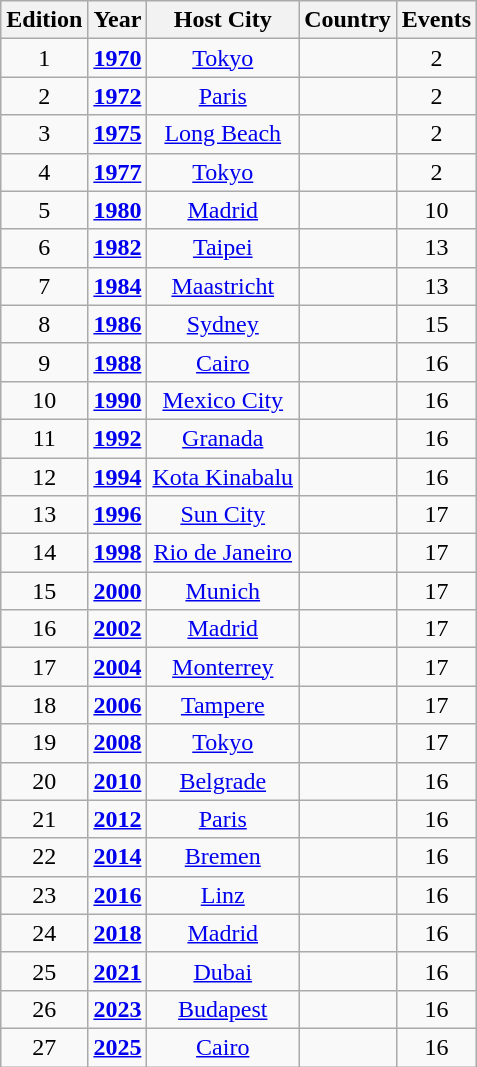<table class="wikitable" style="text-align:center">
<tr>
<th>Edition</th>
<th>Year</th>
<th>Host City</th>
<th>Country</th>
<th>Events</th>
</tr>
<tr>
<td>1</td>
<td><strong><a href='#'>1970</a></strong></td>
<td><a href='#'>Tokyo</a></td>
<td align="left"></td>
<td>2</td>
</tr>
<tr>
<td>2</td>
<td><strong><a href='#'>1972</a></strong></td>
<td><a href='#'>Paris</a></td>
<td align="left"></td>
<td>2</td>
</tr>
<tr>
<td>3</td>
<td><strong><a href='#'>1975</a></strong></td>
<td><a href='#'>Long Beach</a></td>
<td align="left"></td>
<td>2</td>
</tr>
<tr>
<td>4</td>
<td><strong><a href='#'>1977</a></strong></td>
<td><a href='#'>Tokyo</a></td>
<td align="left"></td>
<td>2</td>
</tr>
<tr>
<td>5</td>
<td><strong><a href='#'>1980</a></strong></td>
<td><a href='#'>Madrid</a></td>
<td align="left"></td>
<td>10</td>
</tr>
<tr>
<td>6</td>
<td><strong><a href='#'>1982</a></strong></td>
<td><a href='#'>Taipei</a></td>
<td align="left"></td>
<td>13</td>
</tr>
<tr>
<td>7</td>
<td><strong><a href='#'>1984</a></strong></td>
<td><a href='#'>Maastricht</a></td>
<td align="left"></td>
<td>13</td>
</tr>
<tr>
<td>8</td>
<td><strong><a href='#'>1986</a></strong></td>
<td><a href='#'>Sydney</a></td>
<td align="left"></td>
<td>15</td>
</tr>
<tr>
<td>9</td>
<td><strong><a href='#'>1988</a></strong></td>
<td><a href='#'>Cairo</a></td>
<td align="left"></td>
<td>16</td>
</tr>
<tr>
<td>10</td>
<td><strong><a href='#'>1990</a></strong></td>
<td><a href='#'>Mexico City</a></td>
<td align="left"></td>
<td>16</td>
</tr>
<tr>
<td>11</td>
<td><strong><a href='#'>1992</a></strong></td>
<td><a href='#'>Granada</a></td>
<td align="left"></td>
<td>16</td>
</tr>
<tr>
<td>12</td>
<td><strong><a href='#'>1994</a></strong></td>
<td><a href='#'>Kota Kinabalu</a></td>
<td align="left"></td>
<td>16</td>
</tr>
<tr>
<td>13</td>
<td><strong><a href='#'>1996</a></strong></td>
<td><a href='#'>Sun City</a></td>
<td align="left"></td>
<td>17</td>
</tr>
<tr>
<td>14</td>
<td><strong><a href='#'>1998</a></strong></td>
<td><a href='#'>Rio de Janeiro</a></td>
<td align="left"></td>
<td>17</td>
</tr>
<tr>
<td>15</td>
<td><strong><a href='#'>2000</a></strong></td>
<td><a href='#'>Munich</a></td>
<td align="left"></td>
<td>17</td>
</tr>
<tr>
<td>16</td>
<td><strong><a href='#'>2002</a></strong></td>
<td><a href='#'>Madrid</a></td>
<td align="left"></td>
<td>17</td>
</tr>
<tr>
<td>17</td>
<td><strong><a href='#'>2004</a></strong></td>
<td><a href='#'>Monterrey</a></td>
<td align="left"></td>
<td>17</td>
</tr>
<tr>
<td>18</td>
<td><strong><a href='#'>2006</a></strong></td>
<td><a href='#'>Tampere</a></td>
<td align="left"></td>
<td>17</td>
</tr>
<tr>
<td>19</td>
<td><strong><a href='#'>2008</a></strong></td>
<td><a href='#'>Tokyo</a></td>
<td align="left"></td>
<td>17</td>
</tr>
<tr>
<td>20</td>
<td><strong><a href='#'>2010</a></strong></td>
<td><a href='#'>Belgrade</a></td>
<td align="left"></td>
<td>16</td>
</tr>
<tr>
<td>21</td>
<td><strong><a href='#'>2012</a></strong></td>
<td><a href='#'>Paris</a></td>
<td align="left"></td>
<td>16</td>
</tr>
<tr>
<td>22</td>
<td><strong><a href='#'>2014</a></strong></td>
<td><a href='#'>Bremen</a></td>
<td align="left"></td>
<td>16</td>
</tr>
<tr>
<td>23</td>
<td><strong><a href='#'>2016</a></strong></td>
<td><a href='#'>Linz</a></td>
<td align="left"></td>
<td>16</td>
</tr>
<tr>
<td>24</td>
<td><strong><a href='#'>2018</a></strong></td>
<td><a href='#'>Madrid</a></td>
<td align="left"></td>
<td>16</td>
</tr>
<tr>
<td>25</td>
<td><strong><a href='#'>2021</a></strong></td>
<td><a href='#'>Dubai</a></td>
<td align="left"></td>
<td>16</td>
</tr>
<tr>
<td>26</td>
<td><strong><a href='#'>2023</a></strong></td>
<td><a href='#'>Budapest</a></td>
<td align="left"></td>
<td>16</td>
</tr>
<tr>
<td>27</td>
<td><strong><a href='#'>2025</a></strong></td>
<td><a href='#'>Cairo</a></td>
<td align="left"></td>
<td>16</td>
</tr>
</table>
